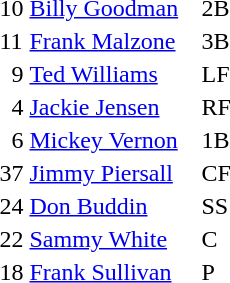<table>
<tr>
<td>10</td>
<td><a href='#'>Billy Goodman</a></td>
<td>2B</td>
</tr>
<tr>
<td>11</td>
<td><a href='#'>Frank Malzone</a></td>
<td>3B</td>
</tr>
<tr>
<td>  9</td>
<td><a href='#'>Ted Williams</a></td>
<td>LF</td>
</tr>
<tr>
<td>  4</td>
<td><a href='#'>Jackie Jensen</a></td>
<td>RF</td>
</tr>
<tr>
<td>  6</td>
<td><a href='#'>Mickey Vernon</a></td>
<td>1B</td>
</tr>
<tr>
<td>37</td>
<td><a href='#'>Jimmy Piersall</a></td>
<td>CF</td>
</tr>
<tr>
<td>24</td>
<td><a href='#'>Don Buddin</a></td>
<td>SS</td>
</tr>
<tr>
<td>22</td>
<td><a href='#'>Sammy White</a></td>
<td>C</td>
</tr>
<tr>
<td>18</td>
<td><a href='#'>Frank Sullivan</a>    </td>
<td>P</td>
</tr>
<tr>
</tr>
</table>
